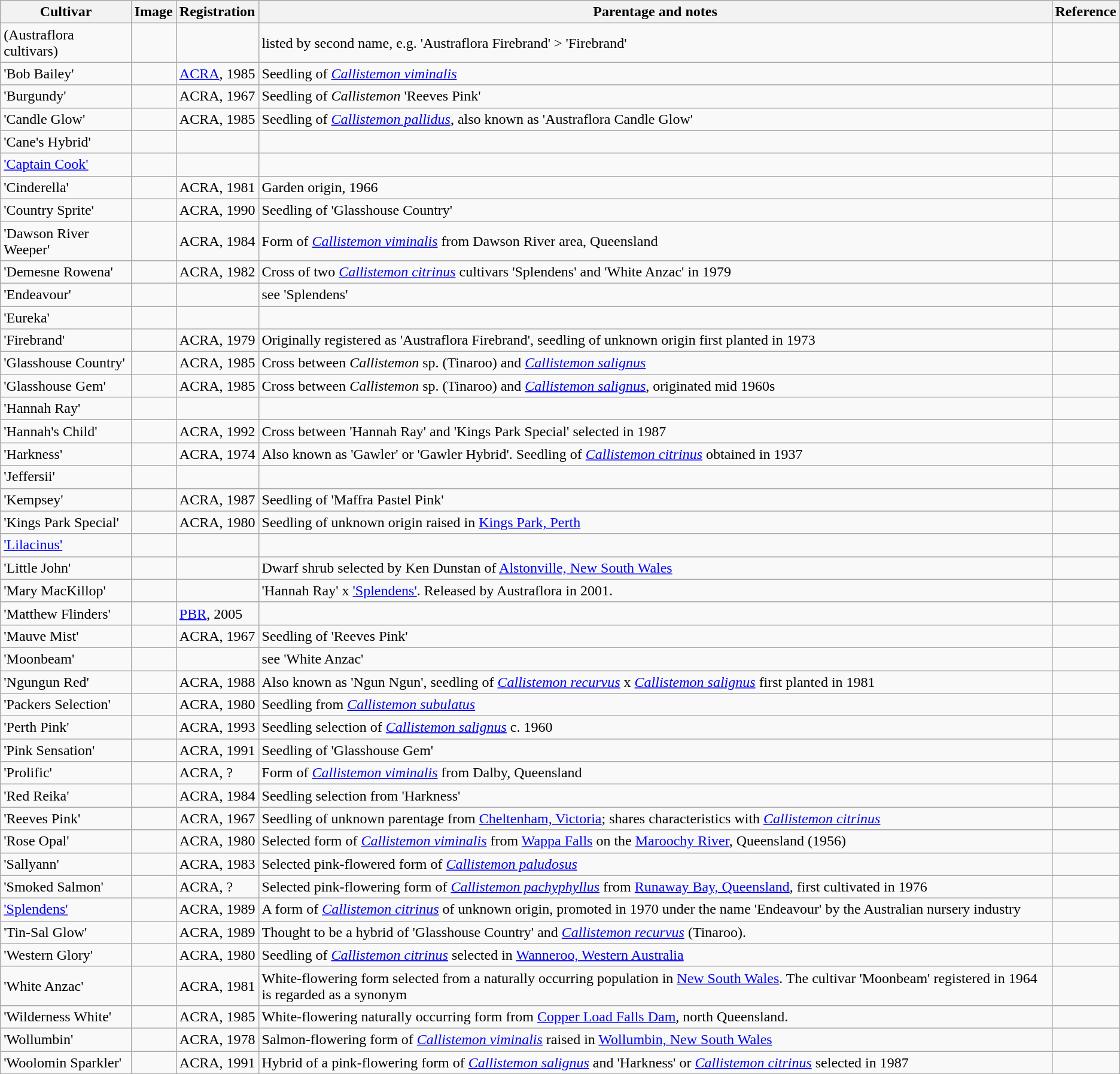<table class="wikitable">
<tr>
<th>Cultivar</th>
<th>Image</th>
<th>Registration</th>
<th>Parentage and notes</th>
<th>Reference</th>
</tr>
<tr>
<td>(Austraflora cultivars)</td>
<td></td>
<td></td>
<td>listed by second name, e.g. 'Austraflora Firebrand' > 'Firebrand'</td>
<td></td>
</tr>
<tr>
<td>'Bob Bailey'</td>
<td></td>
<td><a href='#'>ACRA</a>, 1985</td>
<td>Seedling of <em><a href='#'>Callistemon viminalis</a></em></td>
<td></td>
</tr>
<tr>
<td>'Burgundy'</td>
<td></td>
<td>ACRA, 1967</td>
<td>Seedling of <em>Callistemon</em> 'Reeves Pink'</td>
<td></td>
</tr>
<tr>
<td>'Candle Glow'</td>
<td></td>
<td>ACRA, 1985</td>
<td>Seedling of <em><a href='#'>Callistemon pallidus</a></em>, also known as 'Austraflora Candle Glow'</td>
<td></td>
</tr>
<tr>
<td>'Cane's Hybrid'</td>
<td></td>
<td></td>
<td></td>
<td></td>
</tr>
<tr>
<td><a href='#'>'Captain Cook'</a></td>
<td></td>
<td></td>
<td></td>
<td></td>
</tr>
<tr>
<td>'Cinderella'</td>
<td></td>
<td>ACRA, 1981</td>
<td>Garden origin, 1966</td>
<td></td>
</tr>
<tr>
<td>'Country Sprite'</td>
<td></td>
<td>ACRA, 1990</td>
<td>Seedling of 'Glasshouse Country'</td>
<td></td>
</tr>
<tr>
<td>'Dawson River Weeper'</td>
<td></td>
<td>ACRA, 1984</td>
<td>Form of <em><a href='#'>Callistemon viminalis</a></em> from Dawson River area, Queensland</td>
<td></td>
</tr>
<tr>
<td>'Demesne Rowena'</td>
<td></td>
<td>ACRA, 1982</td>
<td>Cross of two <em><a href='#'>Callistemon citrinus</a></em> cultivars 'Splendens' and 'White Anzac' in 1979</td>
<td></td>
</tr>
<tr>
<td>'Endeavour'</td>
<td></td>
<td></td>
<td>see 'Splendens'</td>
<td></td>
</tr>
<tr>
<td>'Eureka'</td>
<td></td>
<td></td>
<td></td>
<td></td>
</tr>
<tr>
<td>'Firebrand'</td>
<td></td>
<td>ACRA, 1979</td>
<td>Originally registered as 'Austraflora Firebrand', seedling of unknown origin first planted in 1973</td>
<td></td>
</tr>
<tr>
<td>'Glasshouse Country'</td>
<td></td>
<td>ACRA, 1985</td>
<td>Cross between <em>Callistemon</em> sp. (Tinaroo) and <em><a href='#'>Callistemon salignus</a></em></td>
<td></td>
</tr>
<tr>
<td>'Glasshouse Gem'</td>
<td></td>
<td>ACRA, 1985</td>
<td>Cross between <em>Callistemon</em> sp. (Tinaroo) and <em><a href='#'>Callistemon salignus</a></em>, originated mid 1960s</td>
<td></td>
</tr>
<tr>
<td>'Hannah Ray'</td>
<td></td>
<td></td>
<td></td>
<td></td>
</tr>
<tr>
<td>'Hannah's Child'</td>
<td></td>
<td>ACRA, 1992</td>
<td>Cross between  'Hannah Ray' and 'Kings Park Special' selected in 1987</td>
<td></td>
</tr>
<tr>
<td>'Harkness'</td>
<td></td>
<td>ACRA, 1974</td>
<td>Also known as 'Gawler' or 'Gawler Hybrid'. Seedling of <em><a href='#'>Callistemon citrinus</a></em> obtained in 1937</td>
<td></td>
</tr>
<tr>
<td>'Jeffersii'</td>
<td></td>
<td></td>
<td></td>
<td></td>
</tr>
<tr>
<td>'Kempsey'</td>
<td></td>
<td>ACRA, 1987</td>
<td>Seedling of 'Maffra Pastel Pink'</td>
<td></td>
</tr>
<tr>
<td>'Kings Park Special'</td>
<td></td>
<td>ACRA, 1980</td>
<td>Seedling of unknown origin raised in <a href='#'>Kings Park, Perth</a></td>
<td></td>
</tr>
<tr>
<td><a href='#'>'Lilacinus'</a></td>
<td></td>
<td></td>
<td></td>
<td></td>
</tr>
<tr>
<td>'Little John'</td>
<td></td>
<td></td>
<td>Dwarf shrub selected by Ken Dunstan of <a href='#'>Alstonville, New South Wales</a></td>
<td></td>
</tr>
<tr>
<td>'Mary MacKillop'</td>
<td></td>
<td></td>
<td>'Hannah Ray' x <a href='#'>'Splendens'</a>. Released by Austraflora in 2001.</td>
<td></td>
</tr>
<tr>
<td>'Matthew Flinders'</td>
<td></td>
<td><a href='#'>PBR</a>, 2005</td>
<td></td>
<td></td>
</tr>
<tr>
<td>'Mauve Mist'</td>
<td></td>
<td>ACRA, 1967</td>
<td>Seedling of 'Reeves Pink'</td>
<td></td>
</tr>
<tr>
<td>'Moonbeam'</td>
<td></td>
<td></td>
<td>see 'White Anzac'</td>
<td></td>
</tr>
<tr>
<td>'Ngungun Red'</td>
<td></td>
<td>ACRA, 1988</td>
<td>Also known as 'Ngun Ngun', seedling of <em><a href='#'>Callistemon recurvus</a></em> x <em><a href='#'>Callistemon salignus</a></em> first planted in 1981</td>
<td></td>
</tr>
<tr>
<td>'Packers Selection'</td>
<td></td>
<td>ACRA, 1980</td>
<td>Seedling from <em><a href='#'>Callistemon subulatus</a></em></td>
<td></td>
</tr>
<tr>
<td>'Perth Pink'</td>
<td></td>
<td>ACRA, 1993</td>
<td>Seedling selection of <em><a href='#'>Callistemon salignus</a></em> c. 1960</td>
<td></td>
</tr>
<tr>
<td>'Pink Sensation'</td>
<td></td>
<td>ACRA, 1991</td>
<td>Seedling of 'Glasshouse Gem'</td>
<td></td>
</tr>
<tr>
<td>'Prolific'</td>
<td></td>
<td>ACRA, ?</td>
<td>Form of <em><a href='#'>Callistemon viminalis</a></em> from Dalby, Queensland</td>
<td></td>
</tr>
<tr>
<td>'Red Reika'</td>
<td></td>
<td>ACRA, 1984</td>
<td>Seedling selection from 'Harkness'</td>
<td></td>
</tr>
<tr>
<td>'Reeves Pink'</td>
<td></td>
<td>ACRA, 1967</td>
<td>Seedling of unknown parentage from <a href='#'>Cheltenham, Victoria</a>; shares characteristics with <em><a href='#'>Callistemon citrinus</a></em></td>
<td></td>
</tr>
<tr>
<td>'Rose Opal'</td>
<td></td>
<td>ACRA, 1980</td>
<td>Selected form of <em><a href='#'>Callistemon viminalis</a></em> from  <a href='#'>Wappa Falls</a> on the <a href='#'>Maroochy River</a>, Queensland (1956)</td>
<td></td>
</tr>
<tr>
<td>'Sallyann'</td>
<td></td>
<td>ACRA, 1983</td>
<td>Selected pink-flowered form of <em><a href='#'>Callistemon paludosus</a></em></td>
<td></td>
</tr>
<tr>
<td>'Smoked Salmon'</td>
<td></td>
<td>ACRA, ?</td>
<td>Selected pink-flowering form of <em><a href='#'>Callistemon pachyphyllus</a></em> from <a href='#'>Runaway Bay, Queensland</a>, first cultivated in 1976</td>
<td></td>
</tr>
<tr>
<td><a href='#'>'Splendens'</a></td>
<td></td>
<td>ACRA, 1989</td>
<td>A form of <em><a href='#'>Callistemon citrinus</a></em> of unknown origin, promoted in 1970 under the name 'Endeavour' by the Australian nursery industry</td>
<td></td>
</tr>
<tr>
<td>'Tin-Sal Glow'</td>
<td></td>
<td>ACRA, 1989</td>
<td>Thought to be a hybrid of 'Glasshouse Country'  and <em><a href='#'>Callistemon recurvus</a></em> (Tinaroo).</td>
<td></td>
</tr>
<tr>
<td>'Western Glory'</td>
<td></td>
<td>ACRA, 1980</td>
<td>Seedling of <em><a href='#'>Callistemon citrinus</a></em> selected in <a href='#'>Wanneroo, Western Australia</a></td>
<td></td>
</tr>
<tr>
<td>'White Anzac'</td>
<td></td>
<td>ACRA, 1981</td>
<td>White-flowering form selected from a naturally occurring population in <a href='#'>New South Wales</a>. The cultivar 'Moonbeam' registered in 1964 is regarded as a synonym</td>
<td></td>
</tr>
<tr>
<td>'Wilderness White'</td>
<td></td>
<td>ACRA, 1985</td>
<td>White-flowering naturally occurring form from <a href='#'>Copper Load Falls Dam</a>, north Queensland.</td>
<td></td>
</tr>
<tr>
<td>'Wollumbin'</td>
<td></td>
<td>ACRA, 1978</td>
<td>Salmon-flowering form of <em><a href='#'>Callistemon viminalis</a></em> raised in <a href='#'>Wollumbin, New South Wales</a></td>
</tr>
<tr>
<td>'Woolomin Sparkler'</td>
<td></td>
<td>ACRA, 1991</td>
<td>Hybrid of a pink-flowering form of <em><a href='#'>Callistemon salignus</a></em> and 'Harkness' or <em><a href='#'>Callistemon citrinus</a></em> selected in 1987</td>
<td></td>
</tr>
</table>
